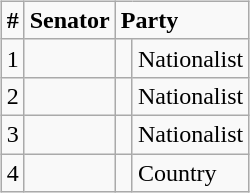<table style="width:100%;">
<tr style=vertical-align:top>
<td><br>





</td>
<td align=right><br><table class="wikitable">
<tr>
<td><strong>#</strong></td>
<td><strong>Senator</strong></td>
<td colspan="2"><strong>Party</strong></td>
</tr>
<tr>
<td>1</td>
<td></td>
<td> </td>
<td>Nationalist</td>
</tr>
<tr>
<td>2</td>
<td></td>
<td> </td>
<td>Nationalist</td>
</tr>
<tr>
<td>3</td>
<td></td>
<td> </td>
<td>Nationalist</td>
</tr>
<tr>
<td>4</td>
<td></td>
<td> </td>
<td>Country</td>
</tr>
</table>
</td>
</tr>
</table>
